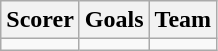<table class=wikitable>
<tr>
<th>Scorer</th>
<th>Goals</th>
<th>Team</th>
</tr>
<tr>
<td></td>
<td></td>
<td></td>
</tr>
</table>
